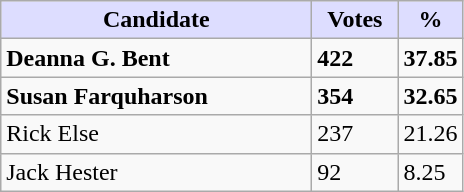<table class="wikitable">
<tr>
<th style="background:#ddf; width:200px;">Candidate</th>
<th style="background:#ddf; width:50px;">Votes</th>
<th style="background:#ddf; width:30px;">%</th>
</tr>
<tr>
<td><strong>Deanna G. Bent</strong></td>
<td><strong>422</strong></td>
<td><strong>37.85</strong></td>
</tr>
<tr>
<td><strong>Susan Farquharson</strong></td>
<td><strong>354</strong></td>
<td><strong>32.65</strong></td>
</tr>
<tr>
<td>Rick Else</td>
<td>237</td>
<td>21.26</td>
</tr>
<tr>
<td>Jack Hester</td>
<td>92</td>
<td>8.25</td>
</tr>
</table>
